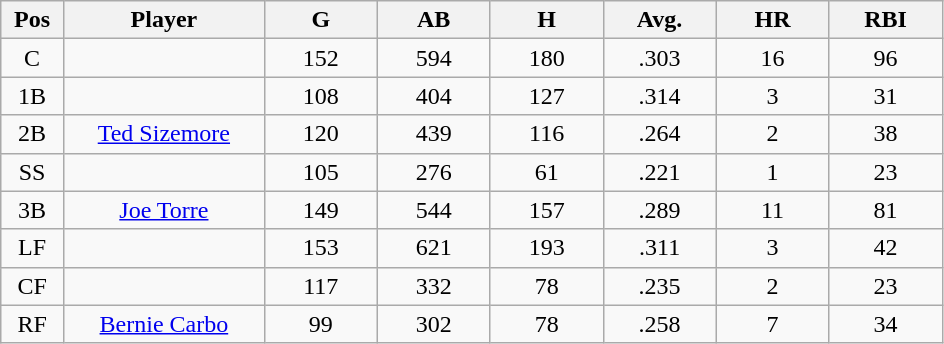<table class="wikitable sortable">
<tr>
<th bgcolor="#DDDDFF" width="5%">Pos</th>
<th bgcolor="#DDDDFF" width="16%">Player</th>
<th bgcolor="#DDDDFF" width="9%">G</th>
<th bgcolor="#DDDDFF" width="9%">AB</th>
<th bgcolor="#DDDDFF" width="9%">H</th>
<th bgcolor="#DDDDFF" width="9%">Avg.</th>
<th bgcolor="#DDDDFF" width="9%">HR</th>
<th bgcolor="#DDDDFF" width="9%">RBI</th>
</tr>
<tr align="center">
<td>C</td>
<td></td>
<td>152</td>
<td>594</td>
<td>180</td>
<td>.303</td>
<td>16</td>
<td>96</td>
</tr>
<tr align="center">
<td>1B</td>
<td></td>
<td>108</td>
<td>404</td>
<td>127</td>
<td>.314</td>
<td>3</td>
<td>31</td>
</tr>
<tr align="center">
<td>2B</td>
<td><a href='#'>Ted Sizemore</a></td>
<td>120</td>
<td>439</td>
<td>116</td>
<td>.264</td>
<td>2</td>
<td>38</td>
</tr>
<tr align=center>
<td>SS</td>
<td></td>
<td>105</td>
<td>276</td>
<td>61</td>
<td>.221</td>
<td>1</td>
<td>23</td>
</tr>
<tr align="center">
<td>3B</td>
<td><a href='#'>Joe Torre</a></td>
<td>149</td>
<td>544</td>
<td>157</td>
<td>.289</td>
<td>11</td>
<td>81</td>
</tr>
<tr align=center>
<td>LF</td>
<td></td>
<td>153</td>
<td>621</td>
<td>193</td>
<td>.311</td>
<td>3</td>
<td>42</td>
</tr>
<tr align="center">
<td>CF</td>
<td></td>
<td>117</td>
<td>332</td>
<td>78</td>
<td>.235</td>
<td>2</td>
<td>23</td>
</tr>
<tr align="center">
<td>RF</td>
<td><a href='#'>Bernie Carbo</a></td>
<td>99</td>
<td>302</td>
<td>78</td>
<td>.258</td>
<td>7</td>
<td>34</td>
</tr>
</table>
